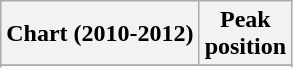<table class="wikitable sortable plainrowheaders">
<tr>
<th scope="col">Chart (2010-2012)</th>
<th scope="col">Peak<br>position</th>
</tr>
<tr>
</tr>
<tr>
</tr>
<tr>
</tr>
<tr>
</tr>
<tr>
</tr>
<tr>
</tr>
<tr>
</tr>
<tr>
</tr>
</table>
